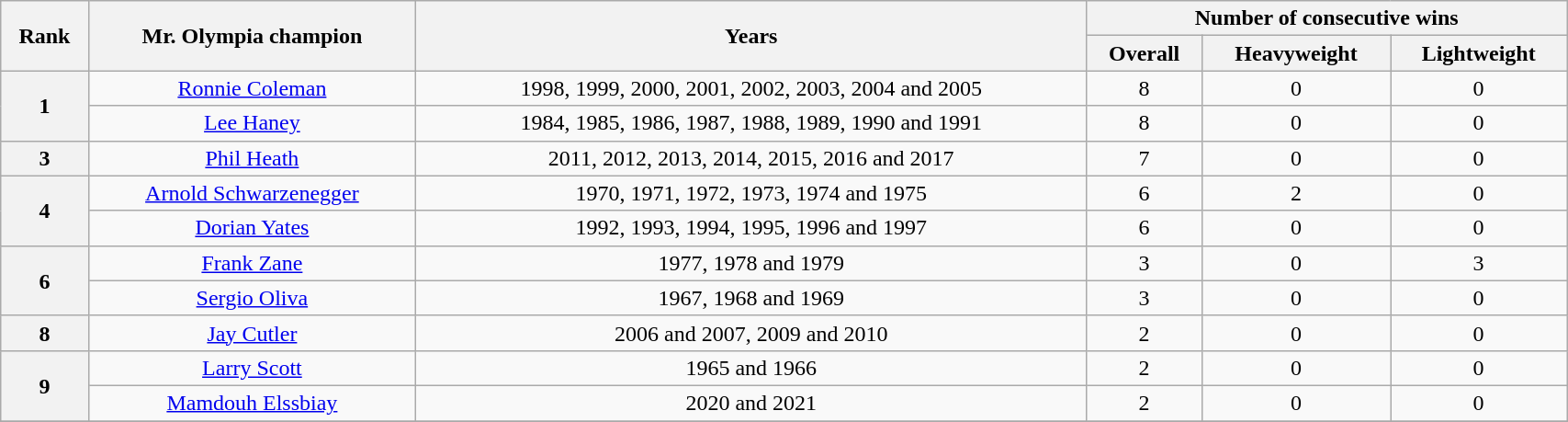<table class="wikitable sortable" style="text-align: center;width: 90%;">
<tr>
<th rowspan=2 colspan=1 align="center">Rank</th>
<th rowspan=2 colspan=1 align="center">Mr. Olympia champion</th>
<th rowspan=2 colspan=1 align="center">Years</th>
<th rowspan=1 colspan=3 align="center">Number of consecutive wins</th>
</tr>
<tr>
<th>Overall</th>
<th>Heavyweight</th>
<th>Lightweight</th>
</tr>
<tr>
<th rowspan="2">1</th>
<td> <a href='#'>Ronnie Coleman</a></td>
<td>1998, 1999, 2000, 2001, 2002, 2003, 2004 and 2005</td>
<td>8</td>
<td>0</td>
<td>0</td>
</tr>
<tr>
<td> <a href='#'>Lee Haney</a></td>
<td>1984, 1985, 1986, 1987, 1988, 1989, 1990 and 1991</td>
<td>8</td>
<td>0</td>
<td>0</td>
</tr>
<tr>
<th>3</th>
<td> <a href='#'>Phil Heath</a></td>
<td>2011, 2012, 2013, 2014, 2015, 2016 and 2017</td>
<td>7</td>
<td>0</td>
<td>0</td>
</tr>
<tr>
<th rowspan="2">4</th>
<td> <a href='#'>Arnold Schwarzenegger</a></td>
<td>1970, 1971, 1972, 1973, 1974 and 1975 </td>
<td>6</td>
<td>2</td>
<td>0</td>
</tr>
<tr>
<td> <a href='#'>Dorian Yates</a></td>
<td>1992, 1993, 1994, 1995, 1996 and 1997</td>
<td>6</td>
<td>0</td>
<td>0</td>
</tr>
<tr>
<th rowspan="2">6</th>
<td> <a href='#'>Frank Zane</a></td>
<td>1977, 1978 and 1979</td>
<td>3</td>
<td>0</td>
<td>3</td>
</tr>
<tr>
<td> <a href='#'>Sergio Oliva</a></td>
<td>1967, 1968 and 1969</td>
<td>3</td>
<td>0</td>
<td>0</td>
</tr>
<tr>
<th>8</th>
<td> <a href='#'>Jay Cutler</a></td>
<td>2006 and 2007, 2009 and 2010</td>
<td>2</td>
<td>0</td>
<td>0</td>
</tr>
<tr>
<th rowspan="2">9</th>
<td> <a href='#'>Larry Scott</a></td>
<td>1965 and 1966</td>
<td>2</td>
<td>0</td>
<td>0</td>
</tr>
<tr>
<td> <a href='#'>Mamdouh Elssbiay</a></td>
<td>2020 and 2021</td>
<td>2</td>
<td>0</td>
<td>0</td>
</tr>
<tr>
</tr>
</table>
